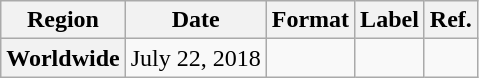<table class="wikitable plainrowheaders">
<tr>
<th>Region</th>
<th>Date</th>
<th>Format</th>
<th>Label</th>
<th>Ref.</th>
</tr>
<tr>
<th scope="row" rowspan="1">Worldwide</th>
<td>July 22, 2018</td>
<td></td>
<td></td>
<td align="center"></td>
</tr>
</table>
